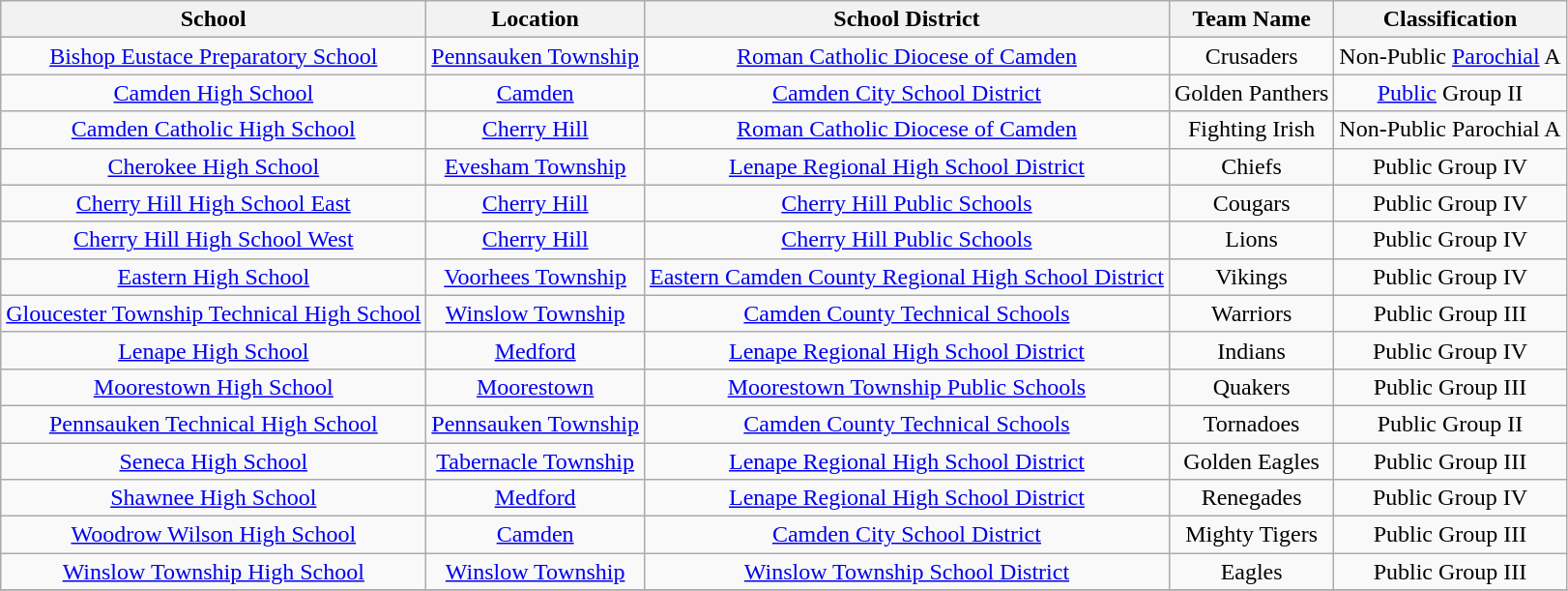<table class="wikitable" style="text-align:center">
<tr>
<th>School</th>
<th>Location</th>
<th>School District</th>
<th>Team Name</th>
<th>Classification</th>
</tr>
<tr>
<td><a href='#'>Bishop Eustace Preparatory School</a></td>
<td><a href='#'>Pennsauken Township</a></td>
<td><a href='#'>Roman Catholic Diocese of Camden</a></td>
<td>Crusaders</td>
<td>Non-Public <a href='#'>Parochial</a> A</td>
</tr>
<tr>
<td><a href='#'>Camden High School</a></td>
<td><a href='#'>Camden</a></td>
<td><a href='#'>Camden City School District</a></td>
<td>Golden Panthers</td>
<td><a href='#'>Public</a> Group II</td>
</tr>
<tr>
<td><a href='#'>Camden Catholic High School</a></td>
<td><a href='#'>Cherry Hill</a></td>
<td><a href='#'>Roman Catholic Diocese of Camden</a></td>
<td>Fighting Irish</td>
<td>Non-Public Parochial A</td>
</tr>
<tr>
<td><a href='#'>Cherokee High School</a></td>
<td><a href='#'>Evesham Township</a></td>
<td><a href='#'>Lenape Regional High School District</a></td>
<td>Chiefs</td>
<td>Public Group IV</td>
</tr>
<tr>
<td><a href='#'>Cherry Hill High School East</a></td>
<td><a href='#'>Cherry Hill</a></td>
<td><a href='#'>Cherry Hill Public Schools</a></td>
<td>Cougars</td>
<td>Public Group IV</td>
</tr>
<tr>
<td><a href='#'>Cherry Hill High School West</a></td>
<td><a href='#'>Cherry Hill</a></td>
<td><a href='#'>Cherry Hill Public Schools</a></td>
<td>Lions</td>
<td>Public Group IV</td>
</tr>
<tr>
<td><a href='#'>Eastern High School</a></td>
<td><a href='#'>Voorhees Township</a></td>
<td><a href='#'>Eastern Camden County Regional High School District</a></td>
<td>Vikings</td>
<td>Public Group IV</td>
</tr>
<tr>
<td><a href='#'>Gloucester Township Technical High School</a></td>
<td><a href='#'>Winslow Township</a></td>
<td><a href='#'>Camden County Technical Schools</a></td>
<td>Warriors</td>
<td>Public Group III</td>
</tr>
<tr>
<td><a href='#'>Lenape High School</a></td>
<td><a href='#'>Medford</a></td>
<td><a href='#'>Lenape Regional High School District</a></td>
<td>Indians</td>
<td>Public Group IV</td>
</tr>
<tr>
<td><a href='#'>Moorestown High School</a></td>
<td><a href='#'>Moorestown</a></td>
<td><a href='#'>Moorestown Township Public Schools</a></td>
<td>Quakers</td>
<td>Public Group III</td>
</tr>
<tr>
<td><a href='#'>Pennsauken Technical High School</a></td>
<td><a href='#'>Pennsauken Township</a></td>
<td><a href='#'>Camden County Technical Schools</a></td>
<td>Tornadoes</td>
<td>Public Group II</td>
</tr>
<tr>
<td><a href='#'>Seneca High School</a></td>
<td><a href='#'>Tabernacle Township</a></td>
<td><a href='#'>Lenape Regional High School District</a></td>
<td>Golden Eagles</td>
<td>Public Group III</td>
</tr>
<tr>
<td><a href='#'>Shawnee High School</a></td>
<td><a href='#'>Medford</a></td>
<td><a href='#'>Lenape Regional High School District</a></td>
<td>Renegades</td>
<td>Public Group IV</td>
</tr>
<tr>
<td><a href='#'>Woodrow Wilson High School</a></td>
<td><a href='#'>Camden</a></td>
<td><a href='#'>Camden City School District</a></td>
<td>Mighty Tigers</td>
<td>Public Group III</td>
</tr>
<tr>
<td><a href='#'>Winslow Township High School</a></td>
<td><a href='#'>Winslow Township</a></td>
<td><a href='#'>Winslow Township School District</a></td>
<td>Eagles</td>
<td>Public Group III</td>
</tr>
<tr>
</tr>
</table>
